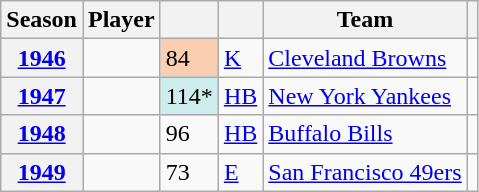<table class="plainrowheaders sortable wikitable">
<tr>
<th scope=col>Season</th>
<th scope=col>Player</th>
<th scope=col></th>
<th scope=col></th>
<th scope=col>Team</th>
<th scope=col class= "unsortable"></th>
</tr>
<tr>
<th scope=row><a href='#'>1946</a></th>
<td></td>
<td style="background-color:#FBCEB1">84</td>
<td><a href='#'>K</a></td>
<td><a href='#'>Cleveland Browns</a></td>
<td></td>
</tr>
<tr>
<th scope=row><a href='#'>1947</a></th>
<td></td>
<td style="background-color:#CFECEC">114*</td>
<td><a href='#'>HB</a></td>
<td><a href='#'>New York Yankees</a></td>
<td></td>
</tr>
<tr>
<th scope=row><a href='#'>1948</a></th>
<td></td>
<td>96</td>
<td><a href='#'>HB</a></td>
<td><a href='#'>Buffalo Bills</a></td>
<td></td>
</tr>
<tr>
<th scope=row><a href='#'>1949</a></th>
<td></td>
<td>73</td>
<td><a href='#'>E</a></td>
<td><a href='#'>San Francisco 49ers</a></td>
<td></td>
</tr>
</table>
